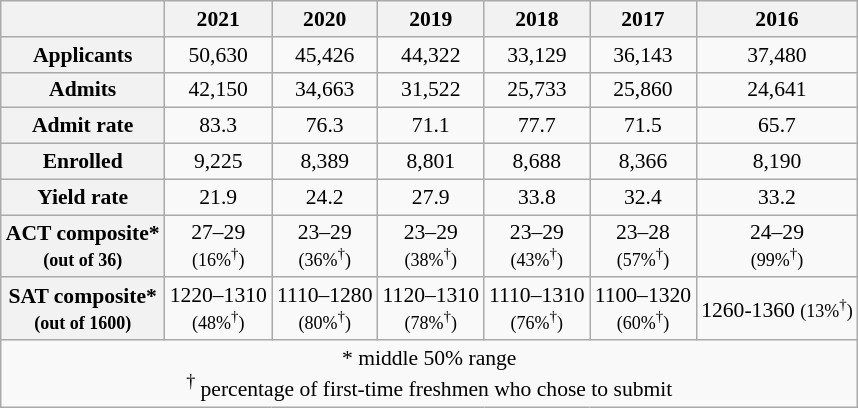<table class="wikitable" style="text-align:center; float:left; font-size:90%; margin:10px;">
<tr>
<th></th>
<th>2021</th>
<th>2020</th>
<th>2019</th>
<th>2018</th>
<th>2017</th>
<th>2016</th>
</tr>
<tr>
<th>Applicants</th>
<td>50,630</td>
<td>45,426</td>
<td>44,322</td>
<td>33,129</td>
<td>36,143</td>
<td>37,480</td>
</tr>
<tr>
<th>Admits</th>
<td>42,150</td>
<td>34,663</td>
<td>31,522</td>
<td>25,733</td>
<td>25,860</td>
<td>24,641</td>
</tr>
<tr>
<th>Admit rate</th>
<td>83.3</td>
<td>76.3</td>
<td>71.1</td>
<td>77.7</td>
<td>71.5</td>
<td>65.7</td>
</tr>
<tr>
<th>Enrolled</th>
<td>9,225</td>
<td>8,389</td>
<td>8,801</td>
<td>8,688</td>
<td>8,366</td>
<td>8,190</td>
</tr>
<tr>
<th>Yield rate</th>
<td>21.9</td>
<td>24.2</td>
<td>27.9</td>
<td>33.8</td>
<td>32.4</td>
<td>33.2</td>
</tr>
<tr>
<th>ACT composite*<br><small>(out of 36)</small></th>
<td>27–29<br><small>(16%<sup>†</sup>)</small></td>
<td>23–29<br><small>(36%<sup>†</sup>)</small></td>
<td>23–29<br><small>(38%<sup>†</sup>)</small></td>
<td>23–29<br><small>(43%<sup>†</sup>)</small></td>
<td>23–28<br><small>(57%<sup>†</sup>)</small></td>
<td>24–29<br><small>(99%<sup>†</sup>)</small></td>
</tr>
<tr>
<th>SAT composite*<br><small>(out of 1600)</small></th>
<td>1220–1310<br><small>(48%<sup>†</sup>)</small></td>
<td>1110–1280<br><small>(80%<sup>†</sup>)</small></td>
<td>1120–1310<br><small>(78%<sup>†</sup>)</small></td>
<td>1110–1310<br><small>(76%<sup>†</sup>)</small></td>
<td>1100–1320<br><small>(60%<sup>†</sup>)</small></td>
<td>1260-1360 <small>(13%<sup>†</sup>)</small></td>
</tr>
<tr>
<td colspan=7>* middle 50% range<br> <sup>†</sup> percentage of first-time freshmen who chose to submit</td>
</tr>
</table>
